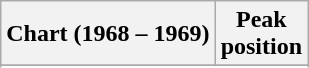<table class="wikitable sortable plainrowheaders" style="text-align:center">
<tr>
<th scope="col">Chart (1968 – 1969)</th>
<th scope="col">Peak<br> position</th>
</tr>
<tr>
</tr>
<tr>
</tr>
</table>
